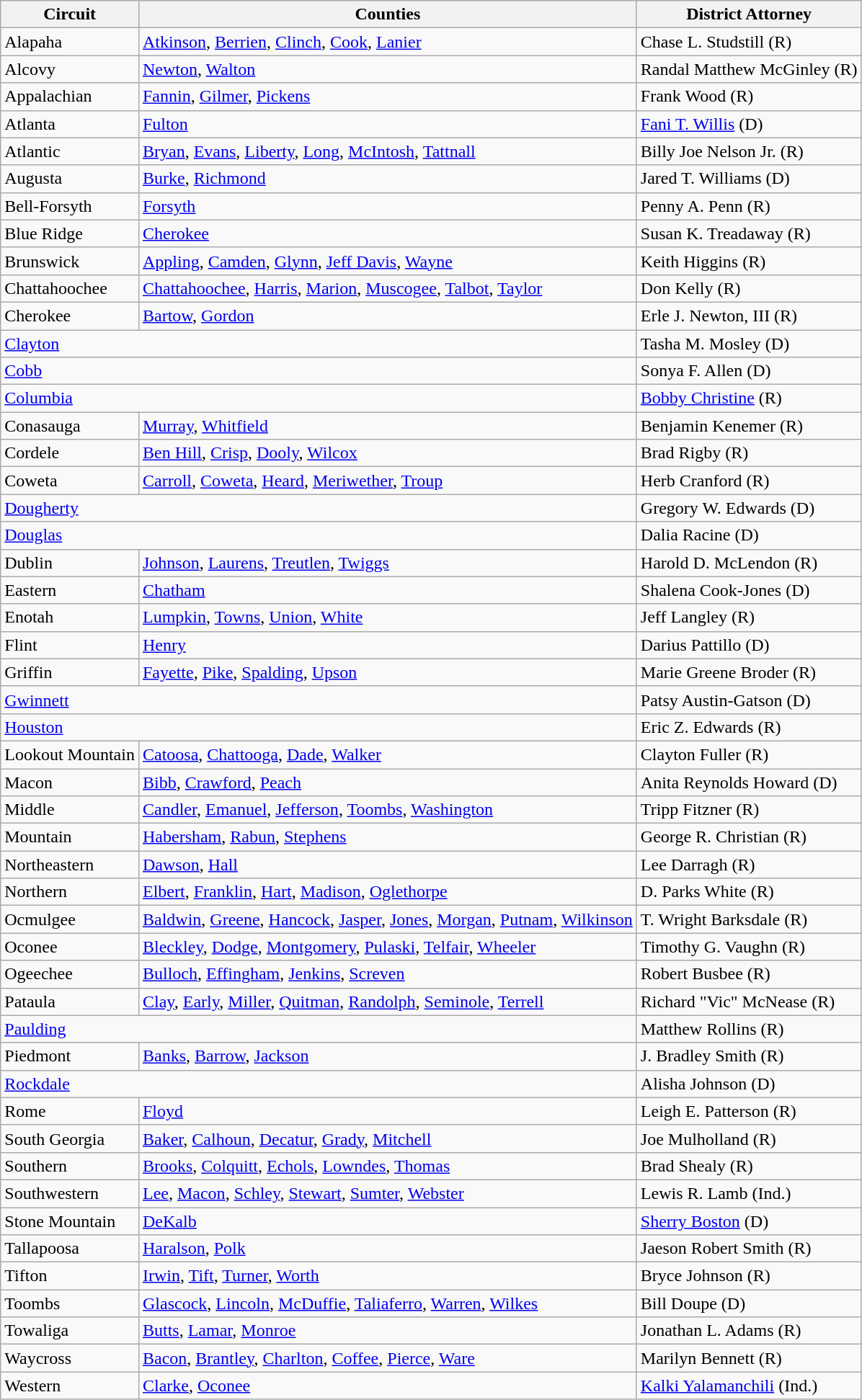<table class="wikitable">
<tr>
<th>Circuit</th>
<th>Counties</th>
<th>District Attorney</th>
</tr>
<tr>
<td>Alapaha</td>
<td><a href='#'>Atkinson</a>, <a href='#'>Berrien</a>, <a href='#'>Clinch</a>, <a href='#'>Cook</a>, <a href='#'>Lanier</a></td>
<td>Chase L. Studstill (R)</td>
</tr>
<tr>
<td>Alcovy</td>
<td><a href='#'>Newton</a>, <a href='#'>Walton</a></td>
<td>Randal Matthew McGinley (R)</td>
</tr>
<tr>
<td>Appalachian</td>
<td><a href='#'>Fannin</a>, <a href='#'>Gilmer</a>, <a href='#'>Pickens</a></td>
<td>Frank Wood (R)</td>
</tr>
<tr>
<td>Atlanta</td>
<td><a href='#'>Fulton</a></td>
<td><a href='#'>Fani T. Willis</a> (D)</td>
</tr>
<tr>
<td>Atlantic</td>
<td><a href='#'>Bryan</a>, <a href='#'>Evans</a>, <a href='#'>Liberty</a>, <a href='#'>Long</a>, <a href='#'>McIntosh</a>, <a href='#'>Tattnall</a></td>
<td>Billy Joe Nelson Jr. (R)</td>
</tr>
<tr>
<td>Augusta</td>
<td><a href='#'>Burke</a>, <a href='#'>Richmond</a></td>
<td>Jared T. Williams (D)</td>
</tr>
<tr>
<td>Bell-Forsyth</td>
<td><a href='#'>Forsyth</a></td>
<td>Penny A. Penn (R)</td>
</tr>
<tr>
<td>Blue Ridge</td>
<td><a href='#'>Cherokee</a></td>
<td>Susan K. Treadaway (R)</td>
</tr>
<tr>
<td>Brunswick</td>
<td><a href='#'>Appling</a>, <a href='#'>Camden</a>, <a href='#'>Glynn</a>, <a href='#'>Jeff Davis</a>, <a href='#'>Wayne</a></td>
<td>Keith Higgins (R)</td>
</tr>
<tr>
<td>Chattahoochee</td>
<td><a href='#'>Chattahoochee</a>, <a href='#'>Harris</a>, <a href='#'>Marion</a>, <a href='#'>Muscogee</a>, <a href='#'>Talbot</a>, <a href='#'>Taylor</a></td>
<td>Don Kelly (R)</td>
</tr>
<tr>
<td>Cherokee</td>
<td><a href='#'>Bartow</a>, <a href='#'>Gordon</a></td>
<td>Erle J. Newton, III (R)</td>
</tr>
<tr>
<td colspan="2"><a href='#'>Clayton</a></td>
<td>Tasha M. Mosley (D)</td>
</tr>
<tr>
<td colspan="2"><a href='#'>Cobb</a></td>
<td>Sonya F. Allen (D)</td>
</tr>
<tr>
<td colspan="2"><a href='#'>Columbia</a></td>
<td><a href='#'>Bobby Christine</a> (R)</td>
</tr>
<tr>
<td>Conasauga</td>
<td><a href='#'>Murray</a>, <a href='#'>Whitfield</a></td>
<td>Benjamin Kenemer (R)</td>
</tr>
<tr>
<td>Cordele</td>
<td><a href='#'>Ben Hill</a>, <a href='#'>Crisp</a>, <a href='#'>Dooly</a>, <a href='#'>Wilcox</a></td>
<td>Brad Rigby (R)</td>
</tr>
<tr>
<td>Coweta</td>
<td><a href='#'>Carroll</a>, <a href='#'>Coweta</a>, <a href='#'>Heard</a>, <a href='#'>Meriwether</a>, <a href='#'>Troup</a></td>
<td>Herb Cranford (R)</td>
</tr>
<tr>
<td colspan="2"><a href='#'>Dougherty</a></td>
<td>Gregory W. Edwards (D)</td>
</tr>
<tr>
<td colspan="2"><a href='#'>Douglas</a></td>
<td>Dalia Racine (D)</td>
</tr>
<tr>
<td>Dublin</td>
<td><a href='#'>Johnson</a>, <a href='#'>Laurens</a>, <a href='#'>Treutlen</a>, <a href='#'>Twiggs</a></td>
<td>Harold D. McLendon (R)</td>
</tr>
<tr>
<td>Eastern</td>
<td><a href='#'>Chatham</a></td>
<td>Shalena Cook-Jones (D)</td>
</tr>
<tr>
<td>Enotah</td>
<td><a href='#'>Lumpkin</a>, <a href='#'>Towns</a>, <a href='#'>Union</a>, <a href='#'>White</a></td>
<td>Jeff Langley (R)</td>
</tr>
<tr>
<td>Flint</td>
<td><a href='#'>Henry</a></td>
<td>Darius Pattillo (D)</td>
</tr>
<tr>
<td>Griffin</td>
<td><a href='#'>Fayette</a>, <a href='#'>Pike</a>, <a href='#'>Spalding</a>, <a href='#'>Upson</a></td>
<td>Marie Greene Broder (R)</td>
</tr>
<tr>
<td colspan="2"><a href='#'>Gwinnett</a></td>
<td>Patsy Austin-Gatson (D)</td>
</tr>
<tr>
<td colspan="2"><a href='#'>Houston</a></td>
<td>Eric Z. Edwards (R)</td>
</tr>
<tr>
<td>Lookout Mountain</td>
<td><a href='#'>Catoosa</a>, <a href='#'>Chattooga</a>, <a href='#'>Dade</a>, <a href='#'>Walker</a></td>
<td>Clayton Fuller (R)</td>
</tr>
<tr>
<td>Macon</td>
<td><a href='#'>Bibb</a>, <a href='#'>Crawford</a>, <a href='#'>Peach</a></td>
<td>Anita Reynolds Howard (D)</td>
</tr>
<tr>
<td>Middle</td>
<td><a href='#'>Candler</a>, <a href='#'>Emanuel</a>, <a href='#'>Jefferson</a>, <a href='#'>Toombs</a>, <a href='#'>Washington</a></td>
<td>Tripp Fitzner (R)</td>
</tr>
<tr>
<td>Mountain</td>
<td><a href='#'>Habersham</a>, <a href='#'>Rabun</a>, <a href='#'>Stephens</a></td>
<td>George R. Christian (R)</td>
</tr>
<tr>
<td>Northeastern</td>
<td><a href='#'>Dawson</a>, <a href='#'>Hall</a></td>
<td>Lee Darragh (R)</td>
</tr>
<tr>
<td>Northern</td>
<td><a href='#'>Elbert</a>, <a href='#'>Franklin</a>, <a href='#'>Hart</a>, <a href='#'>Madison</a>, <a href='#'>Oglethorpe</a></td>
<td>D. Parks White (R)</td>
</tr>
<tr>
<td>Ocmulgee</td>
<td><a href='#'>Baldwin</a>, <a href='#'>Greene</a>, <a href='#'>Hancock</a>, <a href='#'>Jasper</a>, <a href='#'>Jones</a>, <a href='#'>Morgan</a>, <a href='#'>Putnam</a>, <a href='#'>Wilkinson</a></td>
<td>T. Wright Barksdale (R)</td>
</tr>
<tr>
<td>Oconee</td>
<td><a href='#'>Bleckley</a>, <a href='#'>Dodge</a>, <a href='#'>Montgomery</a>, <a href='#'>Pulaski</a>, <a href='#'>Telfair</a>, <a href='#'>Wheeler</a></td>
<td>Timothy G. Vaughn (R)</td>
</tr>
<tr>
<td>Ogeechee</td>
<td><a href='#'>Bulloch</a>, <a href='#'>Effingham</a>, <a href='#'>Jenkins</a>, <a href='#'>Screven</a></td>
<td>Robert Busbee (R)</td>
</tr>
<tr>
<td>Pataula</td>
<td><a href='#'>Clay</a>, <a href='#'>Early</a>, <a href='#'>Miller</a>, <a href='#'>Quitman</a>, <a href='#'>Randolph</a>, <a href='#'>Seminole</a>, <a href='#'>Terrell</a></td>
<td>Richard "Vic" McNease (R)</td>
</tr>
<tr>
<td colspan="2"><a href='#'>Paulding</a></td>
<td>Matthew Rollins (R)</td>
</tr>
<tr>
<td>Piedmont</td>
<td><a href='#'>Banks</a>, <a href='#'>Barrow</a>, <a href='#'>Jackson</a></td>
<td>J. Bradley Smith (R)</td>
</tr>
<tr>
<td colspan="2"><a href='#'>Rockdale</a></td>
<td>Alisha Johnson (D)</td>
</tr>
<tr>
<td>Rome</td>
<td><a href='#'>Floyd</a></td>
<td>Leigh E. Patterson (R)</td>
</tr>
<tr>
<td>South Georgia</td>
<td><a href='#'>Baker</a>, <a href='#'>Calhoun</a>, <a href='#'>Decatur</a>, <a href='#'>Grady</a>, <a href='#'>Mitchell</a></td>
<td>Joe Mulholland (R)</td>
</tr>
<tr>
<td>Southern</td>
<td><a href='#'>Brooks</a>, <a href='#'>Colquitt</a>, <a href='#'>Echols</a>, <a href='#'>Lowndes</a>, <a href='#'>Thomas</a></td>
<td>Brad Shealy (R)</td>
</tr>
<tr>
<td>Southwestern</td>
<td><a href='#'>Lee</a>, <a href='#'>Macon</a>, <a href='#'>Schley</a>, <a href='#'>Stewart</a>, <a href='#'>Sumter</a>, <a href='#'>Webster</a></td>
<td>Lewis R. Lamb (Ind.)</td>
</tr>
<tr>
<td>Stone Mountain</td>
<td><a href='#'>DeKalb</a></td>
<td><a href='#'>Sherry Boston</a> (D)</td>
</tr>
<tr>
<td>Tallapoosa</td>
<td><a href='#'>Haralson</a>, <a href='#'>Polk</a></td>
<td>Jaeson Robert Smith (R)</td>
</tr>
<tr>
<td>Tifton</td>
<td><a href='#'>Irwin</a>, <a href='#'>Tift</a>, <a href='#'>Turner</a>, <a href='#'>Worth</a></td>
<td>Bryce Johnson (R)</td>
</tr>
<tr>
<td>Toombs</td>
<td><a href='#'>Glascock</a>, <a href='#'>Lincoln</a>, <a href='#'>McDuffie</a>, <a href='#'>Taliaferro</a>, <a href='#'>Warren</a>, <a href='#'>Wilkes</a></td>
<td>Bill Doupe (D)</td>
</tr>
<tr>
<td>Towaliga</td>
<td><a href='#'>Butts</a>, <a href='#'>Lamar</a>, <a href='#'>Monroe</a></td>
<td>Jonathan L. Adams (R)</td>
</tr>
<tr>
<td>Waycross</td>
<td><a href='#'>Bacon</a>, <a href='#'>Brantley</a>, <a href='#'>Charlton</a>, <a href='#'>Coffee</a>, <a href='#'>Pierce</a>, <a href='#'>Ware</a></td>
<td>Marilyn Bennett (R)</td>
</tr>
<tr>
<td>Western</td>
<td><a href='#'>Clarke</a>, <a href='#'>Oconee</a></td>
<td><a href='#'>Kalki Yalamanchili</a> (Ind.)</td>
</tr>
</table>
